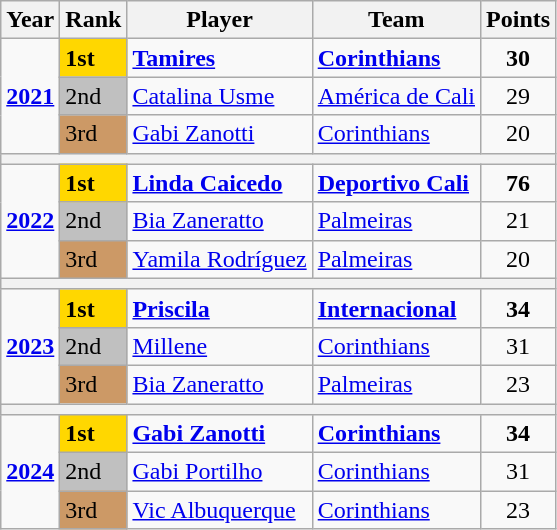<table class="wikitable">
<tr>
<th>Year</th>
<th>Rank</th>
<th>Player</th>
<th>Team</th>
<th>Points</th>
</tr>
<tr>
<td rowspan="3" align="center"><strong><a href='#'>2021</a></strong></td>
<td scope="col" style="background-color: gold"><strong>1st</strong></td>
<td> <strong><a href='#'>Tamires</a></strong></td>
<td> <strong><a href='#'>Corinthians</a></strong></td>
<td align="center"><strong>30</strong></td>
</tr>
<tr>
<td scope="col" style="background-color: silver">2nd</td>
<td> <a href='#'>Catalina Usme</a></td>
<td> <a href='#'>América de Cali</a></td>
<td align="center">29</td>
</tr>
<tr>
<td scope="col" style="background-color: #cc9966">3rd</td>
<td> <a href='#'>Gabi Zanotti</a></td>
<td> <a href='#'>Corinthians</a></td>
<td align="center">20</td>
</tr>
<tr>
<th colspan="5"></th>
</tr>
<tr>
<td rowspan="3" align="center"><strong><a href='#'>2022</a></strong></td>
<td scope="col" style="background-color: gold"><strong>1st</strong></td>
<td> <strong><a href='#'>Linda Caicedo</a></strong></td>
<td> <strong><a href='#'>Deportivo Cali</a></strong></td>
<td align="center"><strong>76</strong></td>
</tr>
<tr>
<td scope="col" style="background-color: silver">2nd</td>
<td> <a href='#'>Bia Zaneratto</a></td>
<td> <a href='#'>Palmeiras</a></td>
<td align="center">21</td>
</tr>
<tr>
<td scope="col" style="background-color: #cc9966">3rd</td>
<td> <a href='#'>Yamila Rodríguez</a></td>
<td> <a href='#'>Palmeiras</a></td>
<td align="center">20</td>
</tr>
<tr>
<th colspan="5"></th>
</tr>
<tr>
<td rowspan="3" align="center"><strong><a href='#'>2023</a></strong></td>
<td scope="col" style="background-color: gold"><strong>1st</strong></td>
<td> <strong><a href='#'>Priscila</a></strong></td>
<td> <strong><a href='#'>Internacional</a></strong></td>
<td align="center"><strong>34</strong></td>
</tr>
<tr>
<td scope="col" style="background-color: silver">2nd</td>
<td> <a href='#'>Millene</a></td>
<td> <a href='#'>Corinthians</a></td>
<td align="center">31</td>
</tr>
<tr>
<td scope="col" style="background-color: #cc9966">3rd</td>
<td> <a href='#'>Bia Zaneratto</a></td>
<td> <a href='#'>Palmeiras</a></td>
<td align="center">23</td>
</tr>
<tr>
<th colspan="5"></th>
</tr>
<tr>
<td rowspan="3" align="center"><strong><a href='#'>2024</a></strong></td>
<td scope="col" style="background-color: gold"><strong>1st</strong></td>
<td> <strong><a href='#'>Gabi Zanotti</a></strong></td>
<td> <strong><a href='#'>Corinthians</a></strong></td>
<td align="center"><strong>34</strong></td>
</tr>
<tr>
<td scope="col" style="background-color: silver">2nd</td>
<td> <a href='#'>Gabi Portilho</a></td>
<td> <a href='#'>Corinthians</a></td>
<td align="center">31</td>
</tr>
<tr>
<td scope="col" style="background-color: #cc9966">3rd</td>
<td> <a href='#'>Vic Albuquerque</a></td>
<td> <a href='#'>Corinthians</a></td>
<td align="center">23</td>
</tr>
</table>
